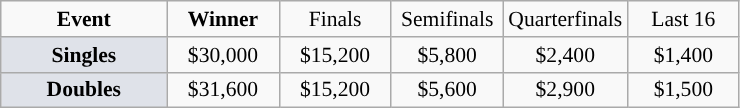<table class=wikitable style="font-size:90%;text-align:center">
<tr>
<td style="width:104px;"><strong>Event</strong></td>
<td style="width:68px;"><strong>Winner</strong></td>
<td style="width:68px;">Finals</td>
<td style="width:68px;">Semifinals</td>
<td style="width:68px;">Quarterfinals</td>
<td style="width:68px;">Last 16</td>
</tr>
<tr>
<td style="background:#dfe2e9;"><strong>Singles</strong></td>
<td>$30,000</td>
<td>$15,200</td>
<td>$5,800</td>
<td>$2,400</td>
<td>$1,400</td>
</tr>
<tr>
<td style="background:#dfe2e9;"><strong>Doubles</strong></td>
<td>$31,600</td>
<td>$15,200</td>
<td>$5,600</td>
<td>$2,900</td>
<td>$1,500</td>
</tr>
</table>
